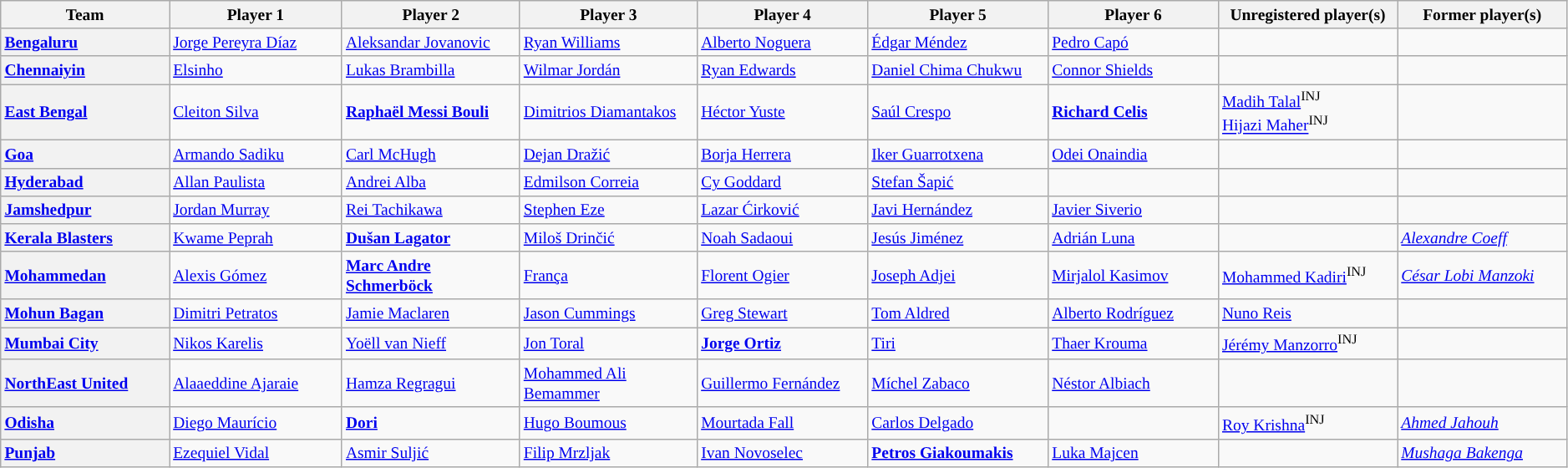<table class="wikitable" style="text-align: left; font-size:small;">
<tr>
<th scope=col style="width:160px;">Team</th>
<th scope=col style="width:180px;">Player 1</th>
<th scope=col style="width:180px;">Player 2</th>
<th scope=col style="width:180px;">Player 3</th>
<th scope=col style="width:180px;">Player 4</th>
<th scope=col style="width:180px;">Player 5</th>
<th scope=col style="width:180px;">Player 6</th>
<th scope=col style="width:180px;">Unregistered player(s)</th>
<th scope=col style="width:180px">Former player(s)</th>
</tr>
<tr>
<th scope=row style="text-align: left;"><a href='#'>Bengaluru</a></th>
<td> <a href='#'>Jorge Pereyra Díaz</a></td>
<td> <a href='#'>Aleksandar Jovanovic</a></td>
<td> <a href='#'>Ryan Williams</a></td>
<td> <a href='#'>Alberto Noguera</a></td>
<td> <a href='#'>Édgar Méndez</a></td>
<td> <a href='#'>Pedro Capó</a></td>
<td></td>
<td></td>
</tr>
<tr>
<th scope=row style="text-align: left;"><a href='#'>Chennaiyin</a></th>
<td> <a href='#'>Elsinho</a></td>
<td> <a href='#'>Lukas Brambilla</a></td>
<td> <a href='#'>Wilmar Jordán</a></td>
<td> <a href='#'>Ryan Edwards</a></td>
<td> <a href='#'>Daniel Chima Chukwu</a></td>
<td> <a href='#'>Connor Shields</a></td>
<td></td>
<td></td>
</tr>
<tr>
<th scope=row style="text-align: left;"><a href='#'>East Bengal</a></th>
<td> <a href='#'>Cleiton Silva</a></td>
<td> <strong><a href='#'>Raphaël Messi Bouli</a></strong></td>
<td> <a href='#'>Dimitrios Diamantakos</a></td>
<td> <a href='#'>Héctor Yuste</a></td>
<td> <a href='#'>Saúl Crespo</a></td>
<td> <strong><a href='#'>Richard Celis</a></strong></td>
<td> <a href='#'>Madih Talal</a><sup>INJ</sup><br> <a href='#'>Hijazi Maher</a><sup>INJ</sup></td>
<td></td>
</tr>
<tr>
<th scope=row style="text-align: left;"><a href='#'>Goa</a></th>
<td> <a href='#'>Armando Sadiku</a></td>
<td> <a href='#'>Carl McHugh</a></td>
<td> <a href='#'>Dejan Dražić</a></td>
<td> <a href='#'>Borja Herrera</a></td>
<td> <a href='#'>Iker Guarrotxena</a></td>
<td> <a href='#'>Odei Onaindia</a></td>
<td></td>
<td></td>
</tr>
<tr>
<th scope=row style="text-align: left;"><a href='#'>Hyderabad</a></th>
<td> <a href='#'>Allan Paulista</a></td>
<td> <a href='#'>Andrei Alba</a></td>
<td> <a href='#'>Edmilson Correia</a></td>
<td> <a href='#'>Cy Goddard</a></td>
<td> <a href='#'>Stefan Šapić</a></td>
<td></td>
<td></td>
<td></td>
</tr>
<tr>
<th scope=row style="text-align: left;"><a href='#'>Jamshedpur</a></th>
<td> <a href='#'>Jordan Murray</a></td>
<td> <a href='#'>Rei Tachikawa</a></td>
<td> <a href='#'>Stephen Eze</a></td>
<td> <a href='#'>Lazar Ćirković</a></td>
<td> <a href='#'>Javi Hernández</a></td>
<td> <a href='#'>Javier Siverio</a></td>
<td></td>
<td></td>
</tr>
<tr>
<th scope=row style="text-align: left;"><a href='#'>Kerala Blasters</a></th>
<td> <a href='#'>Kwame Peprah</a></td>
<td> <strong><a href='#'>Dušan Lagator</a></strong></td>
<td> <a href='#'>Miloš Drinčić</a></td>
<td> <a href='#'>Noah Sadaoui</a></td>
<td> <a href='#'>Jesús Jiménez</a></td>
<td> <a href='#'>Adrián Luna</a></td>
<td></td>
<td> <em><a href='#'>Alexandre Coeff</a></em></td>
</tr>
<tr>
<th scope=row style="text-align: left;"><a href='#'>Mohammedan</a></th>
<td> <a href='#'>Alexis Gómez</a></td>
<td> <strong><a href='#'>Marc Andre Schmerböck</a></strong></td>
<td> <a href='#'>França</a></td>
<td> <a href='#'>Florent Ogier</a></td>
<td> <a href='#'>Joseph Adjei</a></td>
<td> <a href='#'>Mirjalol Kasimov</a></td>
<td> <a href='#'>Mohammed Kadiri</a><sup>INJ</sup></td>
<td> <em><a href='#'>César Lobi Manzoki</a></em></td>
</tr>
<tr>
<th scope=row style="text-align: left;"><a href='#'>Mohun Bagan</a></th>
<td> <a href='#'>Dimitri Petratos</a></td>
<td> <a href='#'>Jamie Maclaren</a></td>
<td> <a href='#'>Jason Cummings</a></td>
<td> <a href='#'>Greg Stewart</a></td>
<td> <a href='#'>Tom Aldred</a></td>
<td> <a href='#'>Alberto Rodríguez</a></td>
<td> <a href='#'>Nuno Reis</a></td>
<td></td>
</tr>
<tr>
<th scope=row style="text-align: left;"><a href='#'>Mumbai City</a></th>
<td> <a href='#'>Nikos Karelis</a></td>
<td> <a href='#'>Yoëll van Nieff</a></td>
<td> <a href='#'>Jon Toral</a></td>
<td> <strong><a href='#'>Jorge Ortiz</a></strong></td>
<td> <a href='#'>Tiri</a></td>
<td> <a href='#'>Thaer Krouma</a></td>
<td> <a href='#'>Jérémy Manzorro</a><sup>INJ</sup></td>
<td></td>
</tr>
<tr>
<th scope=row style="text-align: left;"><a href='#'>NorthEast United</a></th>
<td> <a href='#'>Alaaeddine Ajaraie</a></td>
<td> <a href='#'>Hamza Regragui</a></td>
<td> <a href='#'>Mohammed Ali Bemammer</a></td>
<td> <a href='#'>Guillermo Fernández</a></td>
<td> <a href='#'>Míchel Zabaco</a></td>
<td> <a href='#'>Néstor Albiach</a></td>
<td></td>
<td></td>
</tr>
<tr>
<th scope=row style="text-align: left;"><a href='#'>Odisha</a></th>
<td> <a href='#'>Diego Maurício</a></td>
<td> <strong><a href='#'>Dori</a></strong></td>
<td> <a href='#'>Hugo Boumous</a></td>
<td> <a href='#'>Mourtada Fall</a></td>
<td> <a href='#'>Carlos Delgado</a></td>
<td></td>
<td> <a href='#'>Roy Krishna</a><sup>INJ</sup></td>
<td> <em><a href='#'>Ahmed Jahouh</a></em></td>
</tr>
<tr>
<th scope=row style="text-align: left;"><a href='#'>Punjab</a></th>
<td> <a href='#'>Ezequiel Vidal</a></td>
<td> <a href='#'>Asmir Suljić</a></td>
<td> <a href='#'>Filip Mrzljak</a></td>
<td> <a href='#'>Ivan Novoselec</a></td>
<td> <strong><a href='#'>Petros Giakoumakis</a></strong></td>
<td> <a href='#'>Luka Majcen</a></td>
<td></td>
<td> <em><a href='#'>Mushaga Bakenga</a></em></td>
</tr>
</table>
